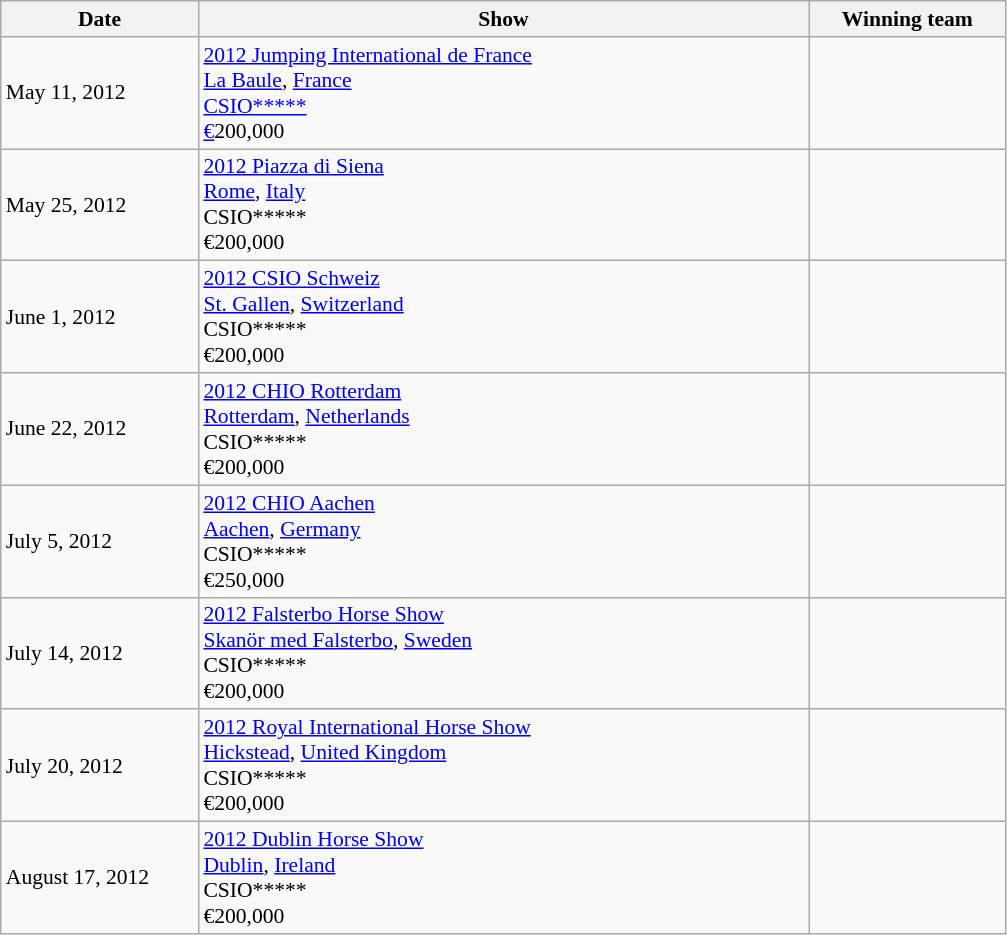<table class="wikitable" style="font-size: 90%">
<tr>
<th width=125>Date</th>
<th width=400>Show</th>
<th width=125>Winning team</th>
</tr>
<tr>
<td>May 11, 2012</td>
<td><a href='#'>2012 Jumping International de France</a><br> <a href='#'>La Baule</a>, <a href='#'>France</a><br><a href='#'>CSIO*****</a><br><a href='#'>€</a>200,000</td>
<td></td>
</tr>
<tr>
<td>May 25, 2012</td>
<td><a href='#'>2012 Piazza di Siena</a><br> <a href='#'>Rome</a>, <a href='#'>Italy</a><br>CSIO*****<br>€200,000</td>
<td></td>
</tr>
<tr>
<td>June 1, 2012</td>
<td><a href='#'>2012 CSIO Schweiz</a><br> <a href='#'>St. Gallen</a>, <a href='#'>Switzerland</a><br>CSIO*****<br>€200,000</td>
<td></td>
</tr>
<tr>
<td>June 22, 2012</td>
<td><a href='#'>2012 CHIO Rotterdam</a><br> <a href='#'>Rotterdam</a>, <a href='#'>Netherlands</a><br>CSIO*****<br>€200,000</td>
<td></td>
</tr>
<tr>
<td>July 5, 2012</td>
<td><a href='#'>2012 CHIO Aachen</a><br> <a href='#'>Aachen</a>, <a href='#'>Germany</a><br>CSIO*****<br>€250,000</td>
<td></td>
</tr>
<tr>
<td>July 14, 2012</td>
<td><a href='#'>2012 Falsterbo Horse Show</a><br> <a href='#'>Skanör med Falsterbo</a>, <a href='#'>Sweden</a><br>CSIO*****<br>€200,000</td>
<td></td>
</tr>
<tr>
<td>July 20, 2012</td>
<td><a href='#'>2012 Royal International Horse Show</a><br> <a href='#'>Hickstead</a>, <a href='#'>United Kingdom</a><br>CSIO*****<br>€200,000</td>
<td></td>
</tr>
<tr>
<td>August 17, 2012</td>
<td><a href='#'>2012 Dublin Horse Show</a><br> <a href='#'>Dublin</a>, <a href='#'>Ireland</a><br>CSIO*****<br>€200,000</td>
<td></td>
</tr>
</table>
